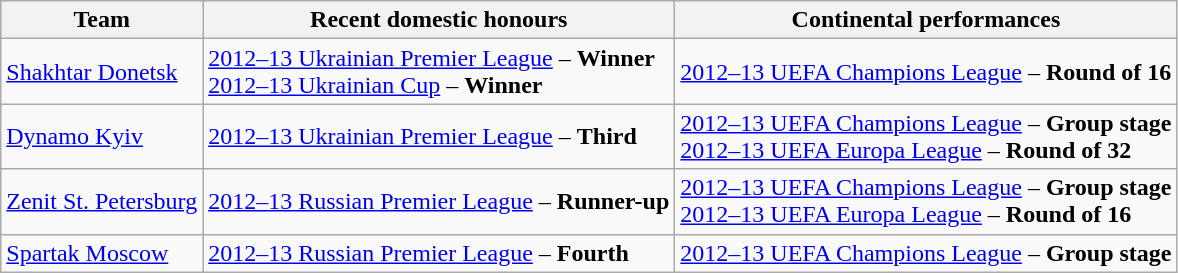<table class="wikitable">
<tr>
<th>Team</th>
<th>Recent domestic honours</th>
<th>Continental performances</th>
</tr>
<tr>
<td> <a href='#'>Shakhtar Donetsk</a></td>
<td><a href='#'>2012–13 Ukrainian Premier League</a> – <strong>Winner</strong><br><a href='#'>2012–13 Ukrainian Cup</a> – <strong>Winner</strong></td>
<td><a href='#'>2012–13 UEFA Champions League</a> – <strong>Round of 16</strong></td>
</tr>
<tr>
<td> <a href='#'>Dynamo Kyiv</a></td>
<td><a href='#'>2012–13 Ukrainian Premier League</a> – <strong>Third</strong></td>
<td><a href='#'>2012–13 UEFA Champions League</a> – <strong>Group stage</strong><br><a href='#'>2012–13 UEFA Europa League</a> – <strong>Round of 32</strong></td>
</tr>
<tr>
<td> <a href='#'>Zenit St. Petersburg</a></td>
<td><a href='#'>2012–13 Russian Premier League</a> – <strong>Runner-up</strong></td>
<td><a href='#'>2012–13 UEFA Champions League</a> – <strong>Group stage</strong><br><a href='#'>2012–13 UEFA Europa League</a> – <strong>Round of 16</strong></td>
</tr>
<tr>
<td> <a href='#'>Spartak Moscow</a></td>
<td><a href='#'>2012–13 Russian Premier League</a> – <strong>Fourth</strong></td>
<td><a href='#'>2012–13 UEFA Champions League</a> – <strong>Group stage</strong></td>
</tr>
</table>
